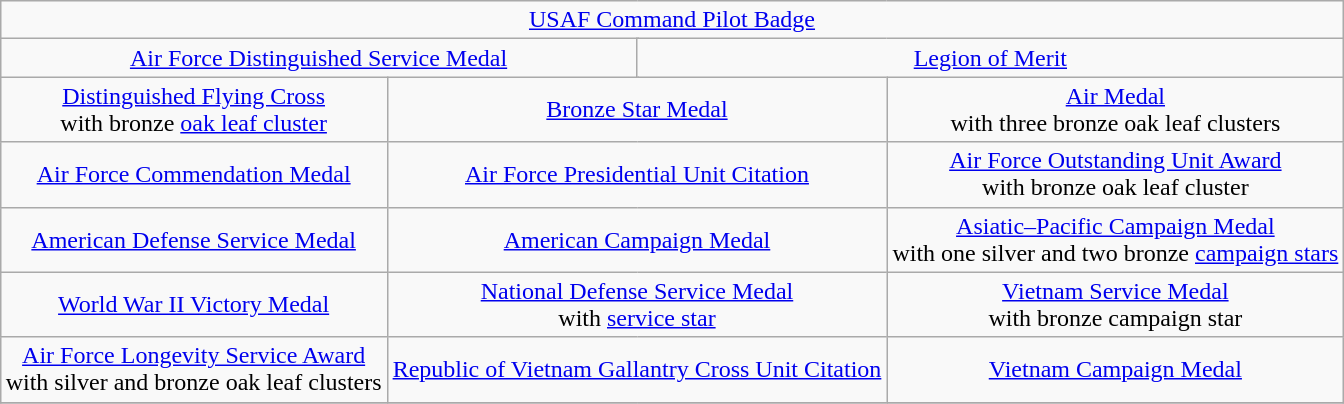<table class="wikitable" style="margin:1em auto; text-align:center;">
<tr>
<td colspan="12"><a href='#'>USAF Command Pilot Badge</a></td>
</tr>
<tr>
<td colspan="6"><a href='#'>Air Force Distinguished Service Medal</a></td>
<td colspan="6"><a href='#'>Legion of Merit</a></td>
</tr>
<tr>
<td colspan="4"><a href='#'>Distinguished Flying Cross</a><br>with bronze <a href='#'>oak leaf cluster</a></td>
<td colspan="4"><a href='#'>Bronze Star Medal</a></td>
<td colspan="4"><a href='#'>Air Medal</a><br>with three bronze oak leaf clusters</td>
</tr>
<tr>
<td colspan="4"><a href='#'>Air Force Commendation Medal</a></td>
<td colspan="4"><a href='#'>Air Force Presidential Unit Citation</a></td>
<td colspan="4"><a href='#'>Air Force Outstanding Unit Award</a><br>with bronze oak leaf cluster</td>
</tr>
<tr>
<td colspan="4"><a href='#'>American Defense Service Medal</a></td>
<td colspan="4"><a href='#'>American Campaign Medal</a></td>
<td colspan="4"><a href='#'>Asiatic–Pacific Campaign Medal</a><br>with one silver and two bronze <a href='#'>campaign stars</a></td>
</tr>
<tr>
<td colspan="4"><a href='#'>World War II Victory Medal</a></td>
<td colspan="4"><a href='#'>National Defense Service Medal</a><br>with <a href='#'>service star</a></td>
<td colspan="4"><a href='#'>Vietnam Service Medal</a><br>with bronze campaign star</td>
</tr>
<tr>
<td colspan="4"><a href='#'>Air Force Longevity Service Award</a><br>with silver and bronze oak leaf clusters</td>
<td colspan="4"><a href='#'>Republic of Vietnam Gallantry Cross Unit Citation</a></td>
<td colspan="4"><a href='#'>Vietnam Campaign Medal</a></td>
</tr>
<tr>
</tr>
</table>
